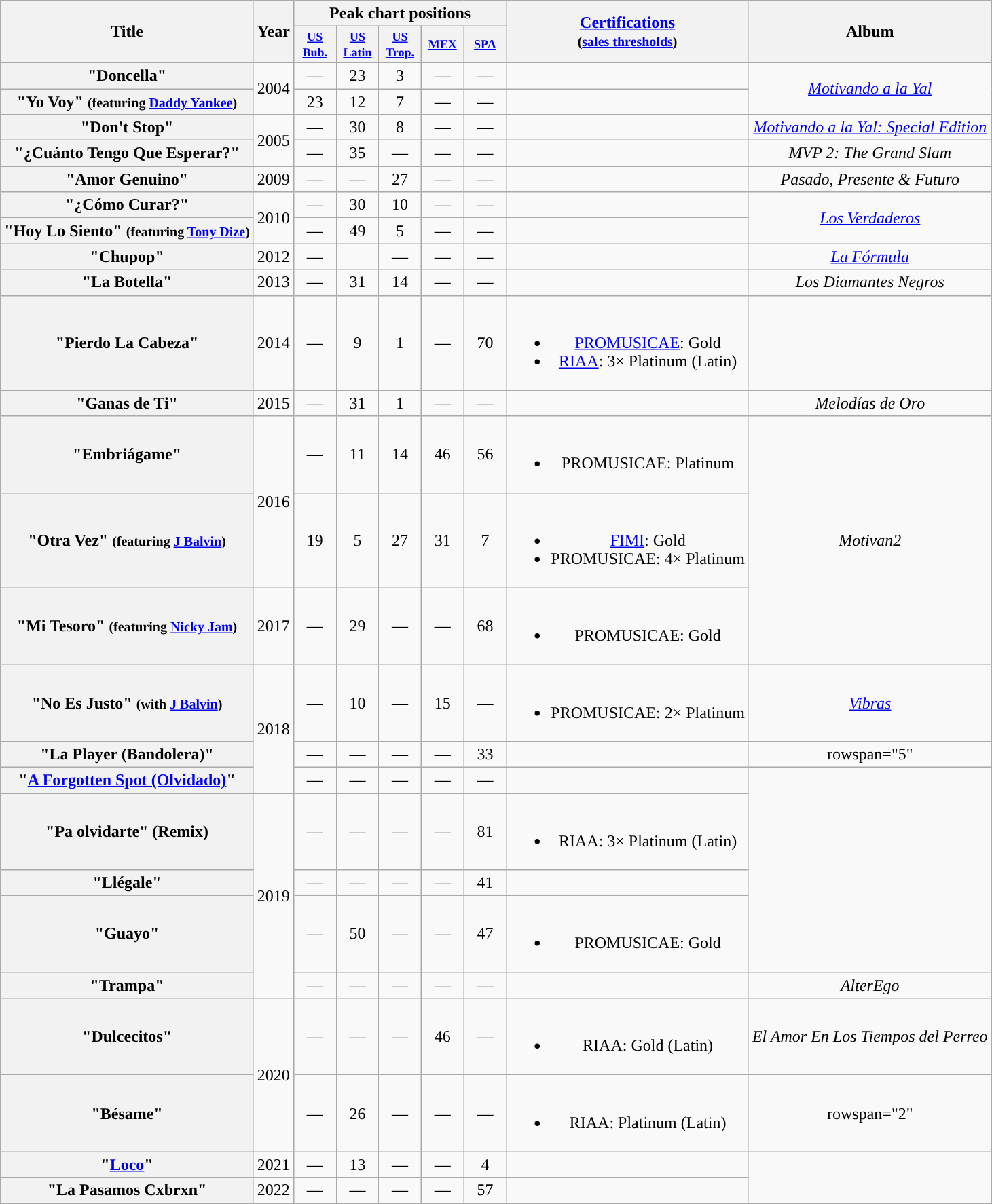<table class="wikitable plainrowheaders" style="text-align:center;">
<tr>
<th scope="col" rowspan="2">Title</th>
<th scope="col" rowspan="2">Year</th>
<th scope="col" colspan="5">Peak chart positions</th>
<th scope="col" rowspan="2"><a href='#'>Certifications</a><br><small>(<a href='#'>sales thresholds</a>)</small></th>
<th scope="col" rowspan="2">Album</th>
</tr>
<tr style="font-size:smaller;">
<th scope="col" style="width:3em; font-size:90%;"><a href='#'>US<br>Bub.</a><br></th>
<th scope="col" style="width:3em; font-size:90%;"><a href='#'>US Latin</a><br></th>
<th scope="col" style="width:3em; font-size:90%;"><a href='#'>US<br>Trop.</a><br></th>
<th scope="col" style="width:3em; font-size:90%;"><a href='#'>MEX</a><br></th>
<th scope="col" style="width:3em; font-size:90%;"><a href='#'>SPA</a><br></th>
</tr>
<tr>
<th scope="row">"Doncella"</th>
<td rowspan="2">2004</td>
<td>—</td>
<td>23</td>
<td>3</td>
<td>—</td>
<td>—</td>
<td></td>
<td rowspan="2"><em><a href='#'>Motivando a la Yal</a></em></td>
</tr>
<tr>
<th scope="row">"Yo Voy" <small>(featuring <a href='#'>Daddy Yankee</a>)</small></th>
<td>23</td>
<td>12</td>
<td>7</td>
<td>—</td>
<td>—</td>
<td></td>
</tr>
<tr>
<th scope="row">"Don't Stop"</th>
<td rowspan="2">2005</td>
<td>—</td>
<td>30</td>
<td>8</td>
<td>—</td>
<td>—</td>
<td></td>
<td><em><a href='#'>Motivando a la Yal: Special Edition</a></em></td>
</tr>
<tr>
<th scope="row">"¿Cuánto Tengo Que Esperar?"</th>
<td>—</td>
<td>35</td>
<td>—</td>
<td>—</td>
<td>—</td>
<td></td>
<td><em>MVP 2: The Grand Slam</em></td>
</tr>
<tr>
<th scope="row">"Amor Genuino"</th>
<td>2009</td>
<td>—</td>
<td>—</td>
<td>27</td>
<td>—</td>
<td>—</td>
<td></td>
<td><em>Pasado, Presente & Futuro</em></td>
</tr>
<tr>
<th scope="row">"¿Cómo Curar?"</th>
<td rowspan="2">2010</td>
<td>—</td>
<td>30</td>
<td>10</td>
<td>—</td>
<td>—</td>
<td></td>
<td rowspan="2"><em><a href='#'>Los Verdaderos</a></em></td>
</tr>
<tr>
<th scope="row">"Hoy Lo Siento" <small>(featuring <a href='#'>Tony Dize</a>)</small></th>
<td>—</td>
<td>49</td>
<td>5</td>
<td>—</td>
<td>—</td>
<td></td>
</tr>
<tr>
<th scope="row">"Chupop"</th>
<td>2012</td>
<td>—</td>
<td></td>
<td>—</td>
<td>—</td>
<td>—</td>
<td></td>
<td><em><a href='#'>La Fórmula</a></em></td>
</tr>
<tr>
<th scope="row">"La Botella"</th>
<td>2013</td>
<td>—</td>
<td>31</td>
<td>14</td>
<td>—</td>
<td>—</td>
<td></td>
<td><em>Los Diamantes Negros</em></td>
</tr>
<tr>
<th scope="row">"Pierdo La Cabeza"</th>
<td>2014</td>
<td>—</td>
<td>9</td>
<td>1</td>
<td>—</td>
<td>70</td>
<td><br><ul><li><a href='#'>PROMUSICAE</a>: Gold</li><li><a href='#'>RIAA</a>: 3× Platinum (Latin)</li></ul></td>
<td></td>
</tr>
<tr>
<th scope="row">"Ganas de Ti"</th>
<td>2015</td>
<td>—</td>
<td>31</td>
<td>1</td>
<td>—</td>
<td>—</td>
<td></td>
<td><em>Melodías de Oro</em></td>
</tr>
<tr>
<th scope="row">"Embriágame"</th>
<td rowspan="2">2016</td>
<td>—</td>
<td>11</td>
<td>14</td>
<td>46</td>
<td>56</td>
<td><br><ul><li>PROMUSICAE: Platinum</li></ul></td>
<td rowspan="3"><em>Motivan2</em></td>
</tr>
<tr>
<th scope="row">"Otra Vez" <small>(featuring <a href='#'>J Balvin</a>)</small></th>
<td>19</td>
<td>5</td>
<td>27</td>
<td>31</td>
<td>7</td>
<td><br><ul><li><a href='#'>FIMI</a>: Gold</li><li>PROMUSICAE: 4× Platinum</li></ul></td>
</tr>
<tr>
<th scope="row">"Mi Tesoro" <small>(featuring <a href='#'>Nicky Jam</a>)</small></th>
<td>2017</td>
<td>—</td>
<td>29</td>
<td>—</td>
<td>—</td>
<td>68</td>
<td><br><ul><li>PROMUSICAE: Gold</li></ul></td>
</tr>
<tr>
<th scope="row">"No Es Justo" <small>(with <a href='#'>J Balvin</a>)</small></th>
<td rowspan="3">2018</td>
<td>—</td>
<td>10</td>
<td>—</td>
<td>15</td>
<td>—</td>
<td><br><ul><li>PROMUSICAE: 2× Platinum</li></ul></td>
<td><em><a href='#'>Vibras</a></em></td>
</tr>
<tr>
<th scope="row">"La Player (Bandolera)"</th>
<td>—</td>
<td>—</td>
<td>—</td>
<td>—</td>
<td>33<br></td>
<td></td>
<td>rowspan="5" </td>
</tr>
<tr>
<th scope="row">"<a href='#'>A Forgotten Spot (Olvidado)</a>"<br></th>
<td>—</td>
<td>—</td>
<td>—</td>
<td>—</td>
<td>—</td>
<td></td>
</tr>
<tr>
<th scope="row">"Pa olvidarte" (Remix)<br></th>
<td rowspan="4">2019</td>
<td>—</td>
<td>—</td>
<td>—</td>
<td>—</td>
<td>81<br></td>
<td><br><ul><li>RIAA: 3× Platinum (Latin)</li></ul></td>
</tr>
<tr>
<th scope="row">"Llégale"<br></th>
<td>—</td>
<td>—</td>
<td>—</td>
<td>—</td>
<td>41<br></td>
<td></td>
</tr>
<tr>
<th scope="row">"Guayo"<br></th>
<td>—</td>
<td>50</td>
<td>—</td>
<td>—</td>
<td>47<br></td>
<td><br><ul><li>PROMUSICAE: Gold</li></ul></td>
</tr>
<tr>
<th scope="row">"Trampa"<br></th>
<td>—</td>
<td>—</td>
<td>—</td>
<td>—</td>
<td>—</td>
<td></td>
<td><em>AlterEgo</em></td>
</tr>
<tr>
<th scope="row">"Dulcecitos"<br></th>
<td rowspan="2">2020</td>
<td>—</td>
<td>—</td>
<td>—</td>
<td>46</td>
<td>—</td>
<td><br><ul><li>RIAA: Gold (Latin)</li></ul></td>
<td><em>El Amor En Los Tiempos del Perreo</em></td>
</tr>
<tr>
<th scope="row">"Bésame"<br></th>
<td>—</td>
<td>26</td>
<td>—</td>
<td>—</td>
<td>—</td>
<td><br><ul><li>RIAA: Platinum (Latin)</li></ul></td>
<td>rowspan="2" </td>
</tr>
<tr>
<th scope="row">"<a href='#'>Loco</a>"<br></th>
<td>2021</td>
<td>—</td>
<td>13</td>
<td>—</td>
<td>—</td>
<td>4</td>
<td></td>
</tr>
<tr>
<th scope="row">"La Pasamos Cxbrxn"<br></th>
<td>2022</td>
<td>—</td>
<td>—</td>
<td>—</td>
<td>—</td>
<td>57</td>
<td></td>
</tr>
</table>
